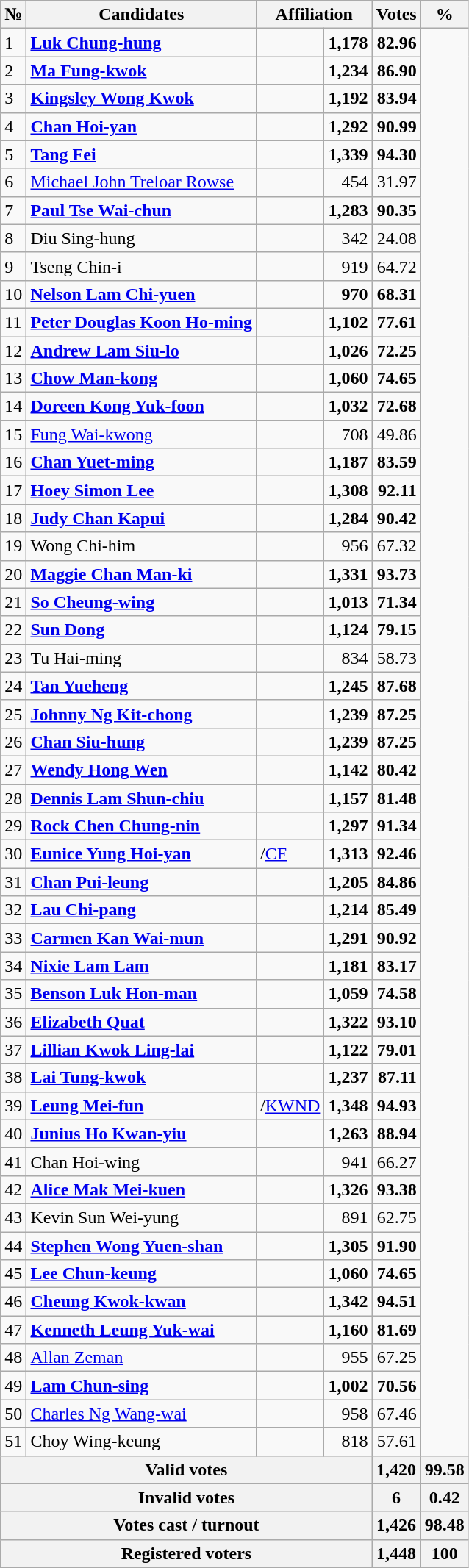<table class="wikitable sortable">
<tr>
<th>№</th>
<th colspan=1>Candidates</th>
<th colspan=2>Affiliation</th>
<th>Votes</th>
<th>%</th>
</tr>
<tr>
<td>1</td>
<td><strong><a href='#'>Luk Chung-hung</a></strong></td>
<td></td>
<td align=right><strong>1,178</strong></td>
<td align=right><strong>82.96</strong></td>
</tr>
<tr>
<td>2</td>
<td><strong><a href='#'>Ma Fung-kwok</a></strong></td>
<td></td>
<td align=right><strong>1,234</strong></td>
<td align=right><strong>86.90</strong></td>
</tr>
<tr>
<td>3</td>
<td><strong><a href='#'>Kingsley Wong Kwok</a></strong></td>
<td></td>
<td align=right><strong>1,192</strong></td>
<td align=right><strong>83.94</strong></td>
</tr>
<tr>
<td>4</td>
<td><strong><a href='#'>Chan Hoi-yan</a></strong></td>
<td></td>
<td align=right><strong>1,292</strong></td>
<td align=right><strong>90.99</strong></td>
</tr>
<tr>
<td>5</td>
<td><strong><a href='#'>Tang Fei</a></strong></td>
<td></td>
<td align=right><strong>1,339</strong></td>
<td align=right><strong>94.30</strong></td>
</tr>
<tr>
<td>6</td>
<td><a href='#'>Michael John Treloar Rowse</a></td>
<td></td>
<td align=right>454</td>
<td align=right>31.97</td>
</tr>
<tr>
<td>7</td>
<td><strong><a href='#'>Paul Tse Wai-chun</a></strong></td>
<td></td>
<td align=right><strong>1,283</strong></td>
<td align=right><strong>90.35</strong></td>
</tr>
<tr>
<td>8</td>
<td>Diu Sing-hung</td>
<td></td>
<td align=right>342</td>
<td align=right>24.08</td>
</tr>
<tr>
<td>9</td>
<td>Tseng Chin-i</td>
<td></td>
<td align=right>919</td>
<td align=right>64.72</td>
</tr>
<tr>
<td>10</td>
<td><strong><a href='#'>Nelson Lam Chi-yuen</a></strong></td>
<td></td>
<td align=right><strong>970</strong></td>
<td align=right><strong>68.31</strong></td>
</tr>
<tr>
<td>11</td>
<td><strong><a href='#'>Peter Douglas Koon Ho-ming</a></strong></td>
<td></td>
<td align=right><strong>1,102</strong></td>
<td align=right><strong>77.61</strong></td>
</tr>
<tr>
<td>12</td>
<td><strong><a href='#'>Andrew Lam Siu-lo</a></strong></td>
<td></td>
<td align=right><strong>1,026</strong></td>
<td align=right><strong>72.25</strong></td>
</tr>
<tr>
<td>13</td>
<td><strong><a href='#'>Chow Man-kong</a></strong></td>
<td></td>
<td align=right><strong>1,060</strong></td>
<td align=right><strong>74.65</strong></td>
</tr>
<tr>
<td>14</td>
<td><strong><a href='#'>Doreen Kong Yuk-foon</a> </strong></td>
<td></td>
<td align=right><strong>1,032</strong></td>
<td align=right><strong>72.68</strong></td>
</tr>
<tr>
<td>15</td>
<td><a href='#'>Fung Wai-kwong</a></td>
<td></td>
<td align="right">708</td>
<td align="right">49.86</td>
</tr>
<tr>
<td>16</td>
<td><strong><a href='#'>Chan Yuet-ming</a></strong></td>
<td></td>
<td align=right><strong>1,187</strong></td>
<td align=right><strong>83.59</strong></td>
</tr>
<tr>
<td>17</td>
<td><strong><a href='#'>Hoey Simon Lee</a></strong></td>
<td></td>
<td align=right><strong>1,308</strong></td>
<td align=right><strong>92.11</strong></td>
</tr>
<tr>
<td>18</td>
<td><strong><a href='#'>Judy Chan Kapui</a></strong></td>
<td></td>
<td align="right"><strong>1,284</strong></td>
<td align="right"><strong>90.42</strong></td>
</tr>
<tr>
<td>19</td>
<td>Wong Chi-him</td>
<td></td>
<td align="right">956</td>
<td align="right">67.32</td>
</tr>
<tr>
<td>20</td>
<td><strong><a href='#'>Maggie Chan Man-ki</a></strong></td>
<td></td>
<td align="right"><strong>1,331</strong></td>
<td align="right"><strong>93.73</strong></td>
</tr>
<tr>
<td>21</td>
<td><strong><a href='#'>So Cheung-wing</a></strong></td>
<td></td>
<td align="right"><strong>1,013</strong></td>
<td align="right"><strong>71.34</strong></td>
</tr>
<tr>
<td>22</td>
<td><strong><a href='#'>Sun Dong</a> </strong></td>
<td></td>
<td align="right"><strong>1,124</strong></td>
<td align="right"><strong>79.15</strong></td>
</tr>
<tr>
<td>23</td>
<td>Tu Hai-ming</td>
<td></td>
<td align="right">834</td>
<td align="right">58.73</td>
</tr>
<tr>
<td>24</td>
<td><strong><a href='#'>Tan Yueheng</a></strong></td>
<td></td>
<td align="right"><strong>1,245</strong></td>
<td align="right"><strong>87.68</strong></td>
</tr>
<tr>
<td>25</td>
<td><strong><a href='#'>Johnny Ng Kit-chong</a></strong></td>
<td></td>
<td align="right"><strong>1,239</strong></td>
<td align="right"><strong>87.25</strong></td>
</tr>
<tr>
<td>26</td>
<td><strong><a href='#'>Chan Siu-hung</a></strong></td>
<td></td>
<td align=right><strong>1,239</strong></td>
<td align=right><strong>87.25</strong></td>
</tr>
<tr>
<td>27</td>
<td><strong><a href='#'>Wendy Hong Wen</a></strong></td>
<td></td>
<td align="right"><strong>1,142</strong></td>
<td align="right"><strong>80.42</strong></td>
</tr>
<tr>
<td>28</td>
<td><strong><a href='#'>Dennis Lam Shun-chiu</a></strong></td>
<td></td>
<td align=right><strong>1,157</strong></td>
<td align=right><strong>81.48</strong></td>
</tr>
<tr>
<td>29</td>
<td><strong><a href='#'>Rock Chen Chung-nin</a></strong></td>
<td></td>
<td align=right><strong>1,297</strong></td>
<td align=right><strong>91.34</strong></td>
</tr>
<tr>
<td>30</td>
<td><strong><a href='#'>Eunice Yung Hoi-yan</a></strong></td>
<td>/<a href='#'>CF</a></td>
<td align="right"><strong>1,313</strong></td>
<td align="right"><strong>92.46</strong></td>
</tr>
<tr>
<td>31</td>
<td><strong><a href='#'>Chan Pui-leung</a></strong></td>
<td></td>
<td align="right"><strong>1,205</strong></td>
<td align="right"><strong>84.86</strong></td>
</tr>
<tr>
<td>32</td>
<td><strong><a href='#'>Lau Chi-pang</a></strong></td>
<td></td>
<td align="right"><strong>1,214</strong></td>
<td align="right"><strong>85.49</strong></td>
</tr>
<tr>
<td>33</td>
<td><strong><a href='#'>Carmen Kan Wai-mun</a></strong></td>
<td></td>
<td align="right"><strong>1,291</strong></td>
<td align="right"><strong>90.92</strong></td>
</tr>
<tr>
<td>34</td>
<td><strong><a href='#'>Nixie Lam Lam</a></strong></td>
<td></td>
<td align="right"><strong>1,181</strong></td>
<td align="right"><strong>83.17</strong></td>
</tr>
<tr>
<td>35</td>
<td><strong><a href='#'>Benson Luk Hon-man</a></strong></td>
<td></td>
<td align="right"><strong>1,059</strong></td>
<td align="right"><strong>74.58</strong></td>
</tr>
<tr>
<td>36</td>
<td><strong><a href='#'>Elizabeth Quat</a></strong></td>
<td></td>
<td align="right"><strong>1,322</strong></td>
<td align="right"><strong>93.10</strong></td>
</tr>
<tr>
<td>37</td>
<td><strong><a href='#'>Lillian Kwok Ling-lai</a></strong></td>
<td></td>
<td align="right"><strong>1,122</strong></td>
<td align="right"><strong>79.01</strong></td>
</tr>
<tr>
<td>38</td>
<td><strong><a href='#'>Lai Tung-kwok</a></strong></td>
<td></td>
<td align="right"><strong>1,237</strong></td>
<td align="right"><strong>87.11</strong></td>
</tr>
<tr>
<td>39</td>
<td><strong><a href='#'>Leung Mei-fun</a></strong></td>
<td>/<a href='#'>KWND</a></td>
<td align="right"><strong>1,348</strong></td>
<td align="right"><strong>94.93</strong></td>
</tr>
<tr>
<td>40</td>
<td><strong><a href='#'>Junius Ho Kwan-yiu</a></strong></td>
<td></td>
<td align="right"><strong>1,263</strong></td>
<td align="right"><strong>88.94</strong></td>
</tr>
<tr>
<td>41</td>
<td>Chan Hoi-wing</td>
<td></td>
<td align="right">941</td>
<td align="right">66.27</td>
</tr>
<tr>
<td>42</td>
<td><strong><a href='#'>Alice Mak Mei-kuen</a></strong></td>
<td></td>
<td align="right"><strong>1,326</strong></td>
<td align="right"><strong>93.38</strong></td>
</tr>
<tr>
<td>43</td>
<td>Kevin Sun Wei-yung</td>
<td></td>
<td align="right">891</td>
<td align="right">62.75</td>
</tr>
<tr>
<td>44</td>
<td><strong><a href='#'>Stephen Wong Yuen-shan</a></strong></td>
<td></td>
<td align="right"><strong>1,305</strong></td>
<td align="right"><strong>91.90</strong></td>
</tr>
<tr>
<td>45</td>
<td><strong><a href='#'>Lee Chun-keung</a></strong></td>
<td></td>
<td align="right"><strong>1,060</strong></td>
<td align="right"><strong>74.65</strong></td>
</tr>
<tr>
<td>46</td>
<td><strong><a href='#'>Cheung Kwok-kwan</a></strong></td>
<td></td>
<td align="right"><strong>1,342</strong></td>
<td align="right"><strong>94.51</strong></td>
</tr>
<tr>
<td>47</td>
<td><strong><a href='#'>Kenneth Leung Yuk-wai</a></strong></td>
<td></td>
<td align="right"><strong>1,160</strong></td>
<td align="right"><strong>81.69</strong></td>
</tr>
<tr>
<td>48</td>
<td><a href='#'>Allan Zeman</a></td>
<td></td>
<td align="right">955</td>
<td align="right">67.25</td>
</tr>
<tr>
<td>49</td>
<td><strong><a href='#'>Lam Chun-sing</a></strong></td>
<td></td>
<td align="right"><strong>1,002</strong></td>
<td align="right"><strong>70.56</strong></td>
</tr>
<tr>
<td>50</td>
<td><a href='#'>Charles Ng Wang-wai</a></td>
<td></td>
<td align=right>958</td>
<td align=right>67.46</td>
</tr>
<tr>
<td>51</td>
<td>Choy Wing-keung</td>
<td></td>
<td align="right">818</td>
<td align="right">57.61</td>
</tr>
<tr>
<th colspan="4">Valid votes</th>
<th>1,420</th>
<th>99.58</th>
</tr>
<tr>
<th colspan="4">Invalid votes</th>
<th>6</th>
<th>0.42</th>
</tr>
<tr>
<th colspan="4"><strong>Votes cast / turnout</strong></th>
<th>1,426</th>
<th>98.48</th>
</tr>
<tr>
<th colspan="4"><strong>Registered voters</strong></th>
<th>1,448</th>
<th>100</th>
</tr>
</table>
